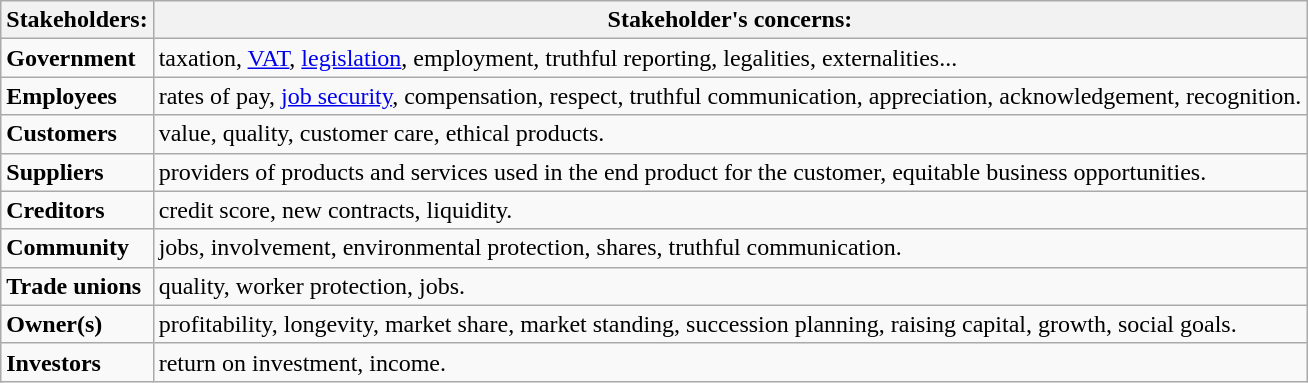<table class="wikitable">
<tr>
<th>Stakeholders:</th>
<th>Stakeholder's concerns:</th>
</tr>
<tr>
<td><strong>Government</strong></td>
<td>taxation, <a href='#'>VAT</a>, <a href='#'>legislation</a>, employment, truthful reporting, legalities, externalities...</td>
</tr>
<tr>
<td><strong>Employees</strong></td>
<td>rates of pay, <a href='#'>job security</a>, compensation, respect, truthful communication, appreciation, acknowledgement, recognition.</td>
</tr>
<tr>
<td><strong>Customers</strong></td>
<td>value, quality, customer care, ethical products.</td>
</tr>
<tr>
<td><strong>Suppliers</strong></td>
<td>providers of products and services used in the end product for the customer, equitable business opportunities.</td>
</tr>
<tr>
<td><strong>Creditors</strong></td>
<td>credit score, new contracts, liquidity.</td>
</tr>
<tr>
<td><strong>Community</strong></td>
<td>jobs, involvement, environmental protection, shares, truthful communication.</td>
</tr>
<tr>
<td><strong>Trade unions</strong></td>
<td>quality, worker protection, jobs.</td>
</tr>
<tr>
<td><strong>Owner(s)</strong></td>
<td>profitability, longevity, market share, market standing, succession planning, raising capital, growth, social goals.</td>
</tr>
<tr>
<td><strong>Investors</strong></td>
<td>return on investment, income.</td>
</tr>
</table>
